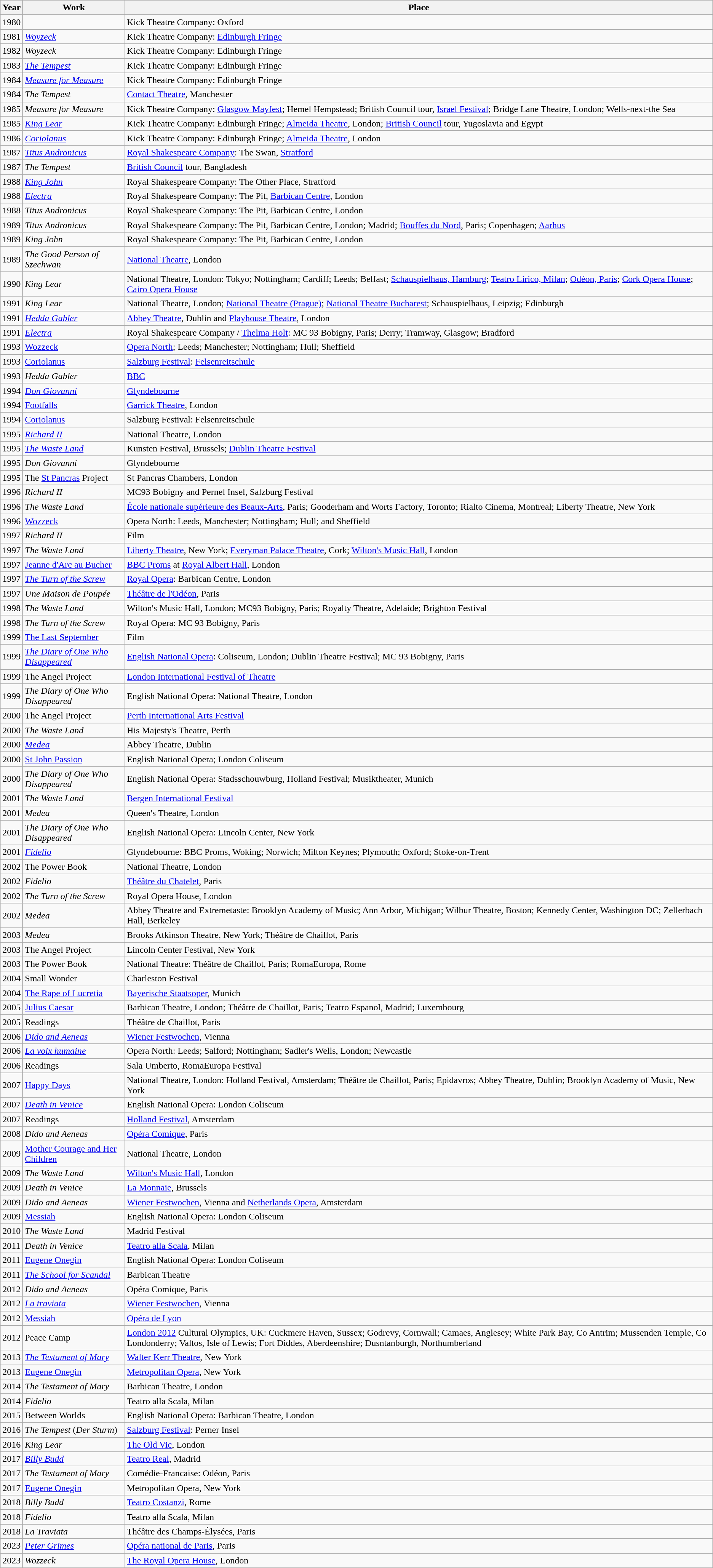<table class="wikitable">
<tr>
<th>Year</th>
<th>Work</th>
<th>Place</th>
</tr>
<tr>
<td>1980</td>
<td></td>
<td>Kick Theatre Company: Oxford</td>
</tr>
<tr>
<td>1981</td>
<td><em><a href='#'>Woyzeck</a></em></td>
<td>Kick Theatre Company: <a href='#'>Edinburgh Fringe</a></td>
</tr>
<tr>
<td>1982</td>
<td><em>Woyzeck</em></td>
<td>Kick Theatre Company: Edinburgh Fringe</td>
</tr>
<tr>
<td>1983</td>
<td><em><a href='#'>The Tempest</a></em></td>
<td>Kick Theatre Company: Edinburgh Fringe</td>
</tr>
<tr>
<td>1984</td>
<td><em><a href='#'>Measure for Measure</a></em></td>
<td>Kick Theatre Company: Edinburgh Fringe</td>
</tr>
<tr>
<td>1984</td>
<td><em>The Tempest</em></td>
<td><a href='#'>Contact Theatre</a>, Manchester</td>
</tr>
<tr>
<td>1985</td>
<td><em>Measure for Measure</em></td>
<td>Kick Theatre Company: <a href='#'>Glasgow Mayfest</a>; Hemel Hempstead; British Council tour, <a href='#'>Israel Festival</a>; Bridge Lane Theatre, London; Wells-next-the Sea</td>
</tr>
<tr>
<td>1985</td>
<td><em><a href='#'>King Lear</a></em></td>
<td>Kick Theatre Company: Edinburgh Fringe; <a href='#'>Almeida Theatre</a>, London; <a href='#'>British Council</a> tour, Yugoslavia and Egypt</td>
</tr>
<tr>
<td>1986</td>
<td><em><a href='#'>Coriolanus</a></em></td>
<td>Kick Theatre Company: Edinburgh Fringe; <a href='#'>Almeida Theatre</a>, London</td>
</tr>
<tr>
<td>1987</td>
<td><em><a href='#'>Titus Andronicus</a></em></td>
<td><a href='#'>Royal Shakespeare Company</a>: The Swan, <a href='#'>Stratford</a></td>
</tr>
<tr>
<td>1987</td>
<td><em>The Tempest</em></td>
<td><a href='#'>British Council</a> tour, Bangladesh</td>
</tr>
<tr>
<td>1988</td>
<td><em><a href='#'>King John</a></em></td>
<td>Royal Shakespeare Company: The Other Place, Stratford</td>
</tr>
<tr>
<td>1988</td>
<td><em><a href='#'>Electra</a></em></td>
<td>Royal Shakespeare Company: The Pit, <a href='#'>Barbican Centre</a>, London</td>
</tr>
<tr>
<td>1988</td>
<td><em>Titus Andronicus</em></td>
<td>Royal Shakespeare Company: The Pit, Barbican Centre, London</td>
</tr>
<tr>
<td>1989</td>
<td><em>Titus Andronicus</em></td>
<td>Royal Shakespeare Company: The Pit, Barbican Centre, London; Madrid; <a href='#'>Bouffes du Nord</a>, Paris; Copenhagen; <a href='#'>Aarhus</a></td>
</tr>
<tr>
<td>1989</td>
<td><em>King John</em></td>
<td>Royal Shakespeare Company: The Pit, Barbican Centre, London</td>
</tr>
<tr>
<td>1989</td>
<td><em>The Good Person of Szechwan</em></td>
<td><a href='#'>National Theatre</a>, London</td>
</tr>
<tr>
<td>1990</td>
<td><em>King Lear</em></td>
<td>National Theatre, London: Tokyo; Nottingham; Cardiff; Leeds; Belfast; <a href='#'>Schauspielhaus, Hamburg</a>; <a href='#'>Teatro Lirico, Milan</a>; <a href='#'>Odéon, Paris</a>; <a href='#'>Cork Opera House</a>; <a href='#'>Cairo Opera House</a></td>
</tr>
<tr>
<td>1991</td>
<td><em>King Lear</em></td>
<td>National Theatre, London; <a href='#'>National Theatre (Prague)</a>; <a href='#'>National Theatre Bucharest</a>; Schauspielhaus, Leipzig; Edinburgh</td>
</tr>
<tr>
<td>1991</td>
<td><em><a href='#'>Hedda Gabler</a></em></td>
<td><a href='#'>Abbey Theatre</a>, Dublin and <a href='#'>Playhouse Theatre</a>, London</td>
</tr>
<tr>
<td>1991</td>
<td><em><a href='#'>Electra</a></em></td>
<td>Royal Shakespeare Company / <a href='#'>Thelma Holt</a>: MC 93 Bobigny, Paris; Derry; Tramway, Glasgow; Bradford</td>
</tr>
<tr>
<td>1993</td>
<td><a href='#'>Wozzeck</a></td>
<td><a href='#'>Opera North</a>; Leeds; Manchester; Nottingham; Hull; Sheffield</td>
</tr>
<tr>
<td>1993</td>
<td><a href='#'>Coriolanus</a></td>
<td><a href='#'>Salzburg Festival</a>: <a href='#'>Felsenreitschule</a></td>
</tr>
<tr>
<td>1993</td>
<td><em>Hedda Gabler</em></td>
<td><a href='#'>BBC</a></td>
</tr>
<tr>
<td>1994</td>
<td><em><a href='#'>Don Giovanni</a></em></td>
<td><a href='#'>Glyndebourne</a></td>
</tr>
<tr>
<td>1994</td>
<td><a href='#'>Footfalls</a></td>
<td><a href='#'>Garrick Theatre</a>, London</td>
</tr>
<tr>
<td>1994</td>
<td><a href='#'>Coriolanus</a></td>
<td>Salzburg Festival: Felsenreitschule</td>
</tr>
<tr>
<td>1995</td>
<td><em><a href='#'>Richard II</a></em></td>
<td>National Theatre, London</td>
</tr>
<tr>
<td>1995</td>
<td><em><a href='#'>The Waste Land</a></em></td>
<td>Kunsten Festival, Brussels; <a href='#'>Dublin Theatre Festival</a></td>
</tr>
<tr>
<td>1995</td>
<td><em>Don Giovanni</em></td>
<td>Glyndebourne</td>
</tr>
<tr>
<td>1995</td>
<td>The <a href='#'>St Pancras</a> Project</td>
<td>St Pancras Chambers, London</td>
</tr>
<tr>
<td>1996</td>
<td><em>Richard II</em></td>
<td>MC93 Bobigny and Pernel Insel, Salzburg Festival</td>
</tr>
<tr>
<td>1996</td>
<td><em>The Waste Land</em></td>
<td><a href='#'>École nationale supérieure des Beaux-Arts</a>, Paris; Gooderham and Worts Factory, Toronto; Rialto Cinema, Montreal; Liberty Theatre, New York</td>
</tr>
<tr>
<td>1996</td>
<td><a href='#'>Wozzeck</a></td>
<td>Opera North: Leeds, Manchester; Nottingham; Hull; and Sheffield</td>
</tr>
<tr>
<td>1997</td>
<td><em>Richard II</em></td>
<td>Film</td>
</tr>
<tr>
<td>1997</td>
<td><em>The Waste Land</em></td>
<td><a href='#'>Liberty Theatre</a>, New York; <a href='#'>Everyman Palace Theatre</a>, Cork; <a href='#'>Wilton's Music Hall</a>, London</td>
</tr>
<tr>
<td>1997</td>
<td><a href='#'>Jeanne d'Arc au Bucher</a></td>
<td><a href='#'>BBC Proms</a> at <a href='#'>Royal Albert Hall</a>, London</td>
</tr>
<tr>
<td>1997</td>
<td><em><a href='#'>The Turn of the Screw</a></em></td>
<td><a href='#'>Royal Opera</a>: Barbican Centre, London</td>
</tr>
<tr>
<td>1997</td>
<td><em>Une Maison de Poupée</em></td>
<td><a href='#'>Théâtre de l'Odéon</a>, Paris</td>
</tr>
<tr>
<td>1998</td>
<td><em>The Waste Land</em></td>
<td>Wilton's Music Hall, London; MC93 Bobigny, Paris; Royalty Theatre, Adelaide; Brighton Festival</td>
</tr>
<tr>
<td>1998</td>
<td><em>The Turn of the Screw</em></td>
<td>Royal Opera: MC 93 Bobigny, Paris</td>
</tr>
<tr>
<td>1999</td>
<td><a href='#'>The Last September</a></td>
<td>Film</td>
</tr>
<tr>
<td>1999</td>
<td><em><a href='#'>The Diary of One Who Disappeared</a></em></td>
<td><a href='#'>English National Opera</a>: Coliseum, London; Dublin Theatre Festival; MC 93 Bobigny, Paris</td>
</tr>
<tr>
<td>1999</td>
<td>The Angel Project</td>
<td><a href='#'>London International Festival of Theatre</a></td>
</tr>
<tr>
<td>1999</td>
<td><em>The Diary of One Who Disappeared</em></td>
<td>English National Opera: National Theatre, London</td>
</tr>
<tr>
<td>2000</td>
<td>The Angel Project</td>
<td><a href='#'>Perth International Arts Festival</a></td>
</tr>
<tr>
<td>2000</td>
<td><em>The Waste Land</em></td>
<td>His Majesty's Theatre, Perth</td>
</tr>
<tr>
<td>2000</td>
<td><em><a href='#'>Medea</a></em></td>
<td>Abbey Theatre, Dublin</td>
</tr>
<tr>
<td>2000</td>
<td><a href='#'>St John Passion</a></td>
<td>English National Opera; London Coliseum</td>
</tr>
<tr>
<td>2000</td>
<td><em>The Diary of One Who Disappeared</em></td>
<td>English National Opera: Stadsschouwburg, Holland Festival; Musiktheater, Munich</td>
</tr>
<tr>
<td>2001</td>
<td><em>The Waste Land</em></td>
<td><a href='#'>Bergen International Festival</a></td>
</tr>
<tr>
<td>2001</td>
<td><em>Medea</em></td>
<td>Queen's Theatre, London</td>
</tr>
<tr>
<td>2001</td>
<td><em>The Diary of One Who Disappeared</em></td>
<td>English National Opera: Lincoln Center, New York</td>
</tr>
<tr>
<td>2001</td>
<td><em><a href='#'>Fidelio</a></em></td>
<td>Glyndebourne: BBC Proms, Woking; Norwich; Milton Keynes; Plymouth; Oxford; Stoke-on-Trent</td>
</tr>
<tr>
<td>2002</td>
<td>The Power Book</td>
<td>National Theatre, London</td>
</tr>
<tr>
<td>2002</td>
<td><em>Fidelio</em></td>
<td><a href='#'>Théâtre du Chatelet</a>, Paris</td>
</tr>
<tr>
<td>2002</td>
<td><em>The Turn of the Screw</em></td>
<td>Royal Opera House, London</td>
</tr>
<tr>
<td>2002</td>
<td><em>Medea</em></td>
<td>Abbey Theatre and Extremetaste: Brooklyn Academy of Music; Ann Arbor, Michigan; Wilbur Theatre, Boston; Kennedy Center, Washington DC; Zellerbach Hall, Berkeley</td>
</tr>
<tr>
<td>2003</td>
<td><em>Medea</em></td>
<td>Brooks Atkinson Theatre, New York; Théâtre de Chaillot, Paris</td>
</tr>
<tr>
<td>2003</td>
<td>The Angel Project</td>
<td>Lincoln Center Festival, New York</td>
</tr>
<tr>
<td>2003</td>
<td>The Power Book</td>
<td>National Theatre: Théâtre de Chaillot, Paris; RomaEuropa, Rome</td>
</tr>
<tr>
<td>2004</td>
<td>Small Wonder</td>
<td>Charleston Festival</td>
</tr>
<tr>
<td>2004</td>
<td><a href='#'>The Rape of Lucretia</a></td>
<td><a href='#'>Bayerische Staatsoper</a>, Munich</td>
</tr>
<tr>
<td>2005</td>
<td><a href='#'>Julius Caesar</a></td>
<td>Barbican Theatre, London; Théâtre de Chaillot, Paris; Teatro Espanol, Madrid; Luxembourg</td>
</tr>
<tr>
<td>2005</td>
<td>Readings</td>
<td>Théâtre de Chaillot, Paris</td>
</tr>
<tr>
<td>2006</td>
<td><em><a href='#'>Dido and Aeneas</a></em></td>
<td><a href='#'>Wiener Festwochen</a>, Vienna</td>
</tr>
<tr>
<td>2006</td>
<td><em><a href='#'>La voix humaine</a></em></td>
<td>Opera North: Leeds; Salford; Nottingham; Sadler's Wells, London; Newcastle</td>
</tr>
<tr>
<td>2006</td>
<td>Readings</td>
<td>Sala Umberto, RomaEuropa Festival</td>
</tr>
<tr>
<td>2007</td>
<td><a href='#'>Happy Days</a></td>
<td>National Theatre, London: Holland Festival, Amsterdam; Théâtre de Chaillot, Paris; Epidavros; Abbey Theatre, Dublin; Brooklyn Academy of Music, New York</td>
</tr>
<tr>
<td>2007</td>
<td><em><a href='#'>Death in Venice</a></em></td>
<td>English National Opera: London Coliseum</td>
</tr>
<tr>
<td>2007</td>
<td>Readings</td>
<td><a href='#'>Holland Festival</a>, Amsterdam</td>
</tr>
<tr>
<td>2008</td>
<td><em>Dido and Aeneas</em></td>
<td><a href='#'>Opéra Comique</a>, Paris</td>
</tr>
<tr>
<td>2009</td>
<td><a href='#'>Mother Courage and Her Children</a></td>
<td>National Theatre, London</td>
</tr>
<tr>
<td>2009</td>
<td><em>The Waste Land</em></td>
<td><a href='#'>Wilton's Music Hall</a>, London</td>
</tr>
<tr>
<td>2009</td>
<td><em>Death in Venice</em></td>
<td><a href='#'>La Monnaie</a>, Brussels</td>
</tr>
<tr>
<td>2009</td>
<td><em>Dido and Aeneas</em></td>
<td><a href='#'>Wiener Festwochen</a>, Vienna and <a href='#'>Netherlands Opera</a>, Amsterdam</td>
</tr>
<tr>
<td>2009</td>
<td><a href='#'>Messiah</a></td>
<td>English National Opera: London Coliseum</td>
</tr>
<tr>
<td>2010</td>
<td><em>The Waste Land</em></td>
<td>Madrid Festival</td>
</tr>
<tr>
<td>2011</td>
<td><em>Death in Venice</em></td>
<td><a href='#'>Teatro alla Scala</a>, Milan</td>
</tr>
<tr>
<td>2011</td>
<td><a href='#'>Eugene Onegin</a></td>
<td>English National Opera: London Coliseum</td>
</tr>
<tr>
<td>2011</td>
<td><em><a href='#'>The School for Scandal</a></em></td>
<td>Barbican Theatre</td>
</tr>
<tr>
<td>2012</td>
<td><em>Dido and Aeneas</em></td>
<td>Opéra Comique, Paris</td>
</tr>
<tr>
<td>2012</td>
<td><em><a href='#'>La traviata</a></em></td>
<td><a href='#'>Wiener Festwochen</a>, Vienna</td>
</tr>
<tr>
<td>2012</td>
<td><a href='#'>Messiah</a></td>
<td><a href='#'>Opéra de Lyon</a></td>
</tr>
<tr>
<td>2012</td>
<td>Peace Camp</td>
<td><a href='#'>London 2012</a> Cultural Olympics, UK: Cuckmere Haven, Sussex; Godrevy, Cornwall; Camaes, Anglesey; White Park Bay, Co Antrim; Mussenden Temple, Co Londonderry; Valtos, Isle of Lewis; Fort Diddes, Aberdeenshire; Dusntanburgh, Northumberland</td>
</tr>
<tr>
<td>2013</td>
<td><em><a href='#'>The Testament of Mary</a></em></td>
<td><a href='#'>Walter Kerr Theatre</a>, New York</td>
</tr>
<tr>
<td>2013</td>
<td><a href='#'>Eugene Onegin</a></td>
<td><a href='#'>Metropolitan Opera</a>, New York</td>
</tr>
<tr>
<td>2014</td>
<td><em>The Testament of Mary</em></td>
<td>Barbican Theatre, London</td>
</tr>
<tr>
<td>2014</td>
<td><em>Fidelio</em></td>
<td>Teatro alla Scala, Milan</td>
</tr>
<tr>
<td>2015</td>
<td>Between Worlds</td>
<td>English National Opera: Barbican Theatre, London</td>
</tr>
<tr>
<td>2016</td>
<td><em>The Tempest</em> (<em>Der Sturm</em>)</td>
<td><a href='#'>Salzburg Festival</a>: Perner Insel</td>
</tr>
<tr>
<td>2016</td>
<td><em>King Lear</em></td>
<td><a href='#'>The Old Vic</a>, London</td>
</tr>
<tr>
<td>2017</td>
<td><em><a href='#'>Billy Budd</a></em></td>
<td><a href='#'>Teatro Real</a>, Madrid</td>
</tr>
<tr>
<td>2017</td>
<td><em>The Testament of Mary</em></td>
<td>Comédie-Francaise: Odéon, Paris</td>
</tr>
<tr>
<td>2017</td>
<td><a href='#'>Eugene Onegin</a></td>
<td>Metropolitan Opera, New York</td>
</tr>
<tr>
<td>2018</td>
<td><em>Billy Budd</em></td>
<td><a href='#'>Teatro Costanzi</a>, Rome</td>
</tr>
<tr>
<td>2018</td>
<td><em>Fidelio</em></td>
<td>Teatro alla Scala, Milan</td>
</tr>
<tr>
<td>2018</td>
<td><em>La Traviata</em></td>
<td>Théâtre des Champs-Élysées, Paris</td>
</tr>
<tr>
<td>2023</td>
<td><em><a href='#'>Peter Grimes</a></em></td>
<td><a href='#'>Opéra national de Paris</a>, Paris</td>
</tr>
<tr>
<td>2023</td>
<td><em>Wozzeck</em></td>
<td><a href='#'>The Royal Opera House</a>, London</td>
</tr>
</table>
